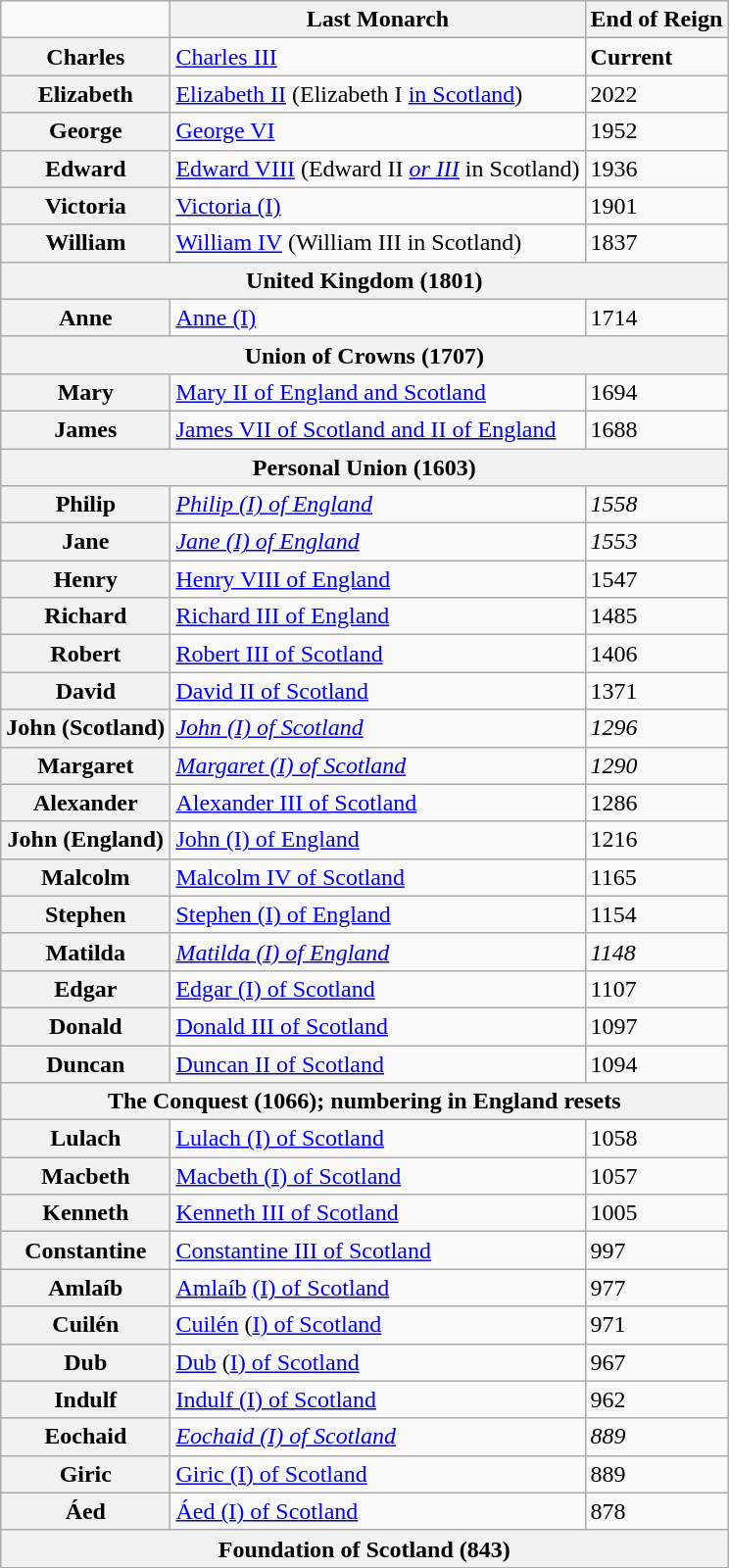<table class="wikitable mw-collapsible mw-collapsed">
<tr>
<td></td>
<th>Last Monarch</th>
<th>End of Reign</th>
</tr>
<tr>
<th>Charles</th>
<td><a href='#'>Charles III</a></td>
<td><strong>Current</strong></td>
</tr>
<tr>
<th>Elizabeth</th>
<td><a href='#'>Elizabeth II</a> (Elizabeth I <a href='#'>in Scotland</a>)</td>
<td>2022</td>
</tr>
<tr>
<th>George</th>
<td><a href='#'>George VI</a></td>
<td>1952</td>
</tr>
<tr>
<th scope="row">Edward</th>
<td><a href='#'>Edward VIII</a> (Edward II <a href='#'><em>or III</em></a> in Scotland)</td>
<td>1936</td>
</tr>
<tr>
<th>Victoria</th>
<td><a href='#'>Victoria (I)</a></td>
<td>1901</td>
</tr>
<tr>
<th>William</th>
<td><a href='#'>William IV</a> (William III in Scotland)</td>
<td>1837</td>
</tr>
<tr>
<th colspan="3">United Kingdom (1801)</th>
</tr>
<tr>
<th>Anne</th>
<td><a href='#'>Anne (I)</a></td>
<td>1714</td>
</tr>
<tr>
<th colspan="3">Union of Crowns (1707)</th>
</tr>
<tr>
<th>Mary</th>
<td><a href='#'>Mary II of England and Scotland</a></td>
<td>1694</td>
</tr>
<tr>
<th>James</th>
<td><a href='#'>James VII of Scotland and II of England</a></td>
<td>1688</td>
</tr>
<tr>
<th colspan="3">Personal Union (1603)</th>
</tr>
<tr>
<th>Philip</th>
<td><a href='#'><em>Philip (I) of England</em></a></td>
<td><em>1558</em></td>
</tr>
<tr>
<th>Jane</th>
<td><a href='#'><em>Jane (I) of England</em></a></td>
<td><em>1553</em></td>
</tr>
<tr>
<th>Henry</th>
<td><a href='#'>Henry VIII of England</a></td>
<td>1547</td>
</tr>
<tr>
<th>Richard</th>
<td><a href='#'>Richard III of England</a></td>
<td>1485</td>
</tr>
<tr>
<th>Robert</th>
<td><a href='#'>Robert III of Scotland</a></td>
<td>1406</td>
</tr>
<tr>
<th>David</th>
<td><a href='#'>David II of Scotland</a></td>
<td>1371</td>
</tr>
<tr>
<th>John (Scotland)</th>
<td><a href='#'><em>John (I) of Scotland</em></a></td>
<td><em>1296</em></td>
</tr>
<tr>
<th>Margaret</th>
<td><a href='#'><em>Margaret (I) of Scotland</em></a></td>
<td><em>1290</em></td>
</tr>
<tr>
<th>Alexander</th>
<td><a href='#'>Alexander III of Scotland</a></td>
<td>1286</td>
</tr>
<tr>
<th>John (England)</th>
<td><a href='#'>John (I) of England</a></td>
<td>1216</td>
</tr>
<tr>
<th>Malcolm</th>
<td><a href='#'>Malcolm IV of Scotland</a></td>
<td>1165</td>
</tr>
<tr>
<th>Stephen</th>
<td><a href='#'>Stephen (I) of England</a></td>
<td>1154</td>
</tr>
<tr>
<th>Matilda</th>
<td><a href='#'><em>Matilda (I) of England</em></a></td>
<td><em>1148</em></td>
</tr>
<tr>
<th>Edgar</th>
<td><a href='#'>Edgar (I) of Scotland</a></td>
<td>1107</td>
</tr>
<tr>
<th>Donald</th>
<td><a href='#'>Donald III of Scotland</a></td>
<td>1097</td>
</tr>
<tr>
<th>Duncan</th>
<td><a href='#'>Duncan II of Scotland</a></td>
<td>1094</td>
</tr>
<tr>
<th colspan="3">The Conquest (1066); numbering in England resets</th>
</tr>
<tr>
<th>Lulach</th>
<td><a href='#'>Lulach (I) of Scotland</a></td>
<td>1058</td>
</tr>
<tr>
<th>Macbeth</th>
<td><a href='#'>Macbeth (I) of Scotland</a></td>
<td>1057</td>
</tr>
<tr>
<th>Kenneth</th>
<td><a href='#'>Kenneth III of Scotland</a></td>
<td>1005</td>
</tr>
<tr>
<th>Constantine</th>
<td><a href='#'>Constantine III of Scotland</a></td>
<td>997</td>
</tr>
<tr>
<th>Amlaíb</th>
<td><a href='#'>Amlaíb</a> <a href='#'>(I) of Scotland</a></td>
<td>977</td>
</tr>
<tr>
<th>Cuilén</th>
<td><a href='#'>Cuilén</a> (<a href='#'>I) of Scotland</a></td>
<td>971</td>
</tr>
<tr>
<th>Dub</th>
<td><a href='#'>Dub</a> (<a href='#'>I) of Scotland</a></td>
<td>967</td>
</tr>
<tr>
<th>Indulf</th>
<td><a href='#'>Indulf (I) of Scotland</a></td>
<td>962</td>
</tr>
<tr>
<th>Eochaid</th>
<td><a href='#'><em>Eochaid (I) of Scotland</em></a></td>
<td><em>889</em></td>
</tr>
<tr>
<th>Giric</th>
<td><a href='#'>Giric (I) of Scotland</a></td>
<td>889</td>
</tr>
<tr>
<th>Áed</th>
<td><a href='#'>Áed (I) of Scotland</a></td>
<td>878</td>
</tr>
<tr>
<th colspan="3">Foundation of Scotland (843)</th>
</tr>
</table>
